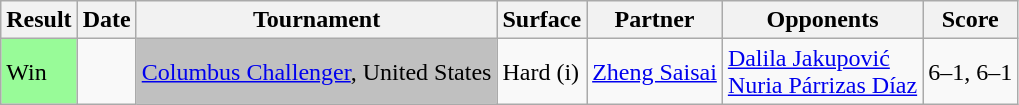<table class="sortable wikitable">
<tr>
<th>Result</th>
<th>Date</th>
<th>Tournament</th>
<th>Surface</th>
<th>Partner</th>
<th>Opponents</th>
<th class=unsortable>Score</th>
</tr>
<tr>
<td bgcolor=98fb98>Win</td>
<td><a href='#'></a></td>
<td bgcolor=silver><a href='#'>Columbus Challenger</a>, United States</td>
<td>Hard (i)</td>
<td> <a href='#'>Zheng Saisai</a></td>
<td> <a href='#'>Dalila Jakupović</a> <br>  <a href='#'>Nuria Párrizas Díaz</a></td>
<td>6–1, 6–1</td>
</tr>
</table>
